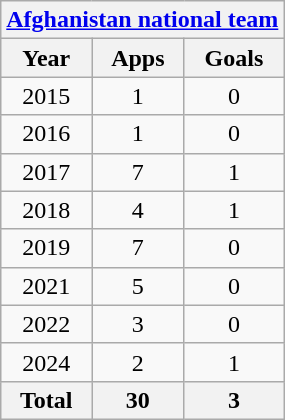<table class="wikitable" style="text-align:center">
<tr>
<th colspan="3"><a href='#'>Afghanistan national team</a></th>
</tr>
<tr>
<th>Year</th>
<th>Apps</th>
<th>Goals</th>
</tr>
<tr>
<td>2015</td>
<td>1</td>
<td>0</td>
</tr>
<tr>
<td>2016</td>
<td>1</td>
<td>0</td>
</tr>
<tr>
<td>2017</td>
<td>7</td>
<td>1</td>
</tr>
<tr>
<td>2018</td>
<td>4</td>
<td>1</td>
</tr>
<tr>
<td>2019</td>
<td>7</td>
<td>0</td>
</tr>
<tr>
<td>2021</td>
<td>5</td>
<td>0</td>
</tr>
<tr>
<td>2022</td>
<td>3</td>
<td>0</td>
</tr>
<tr>
<td>2024</td>
<td>2</td>
<td>1</td>
</tr>
<tr>
<th>Total</th>
<th>30</th>
<th>3</th>
</tr>
</table>
